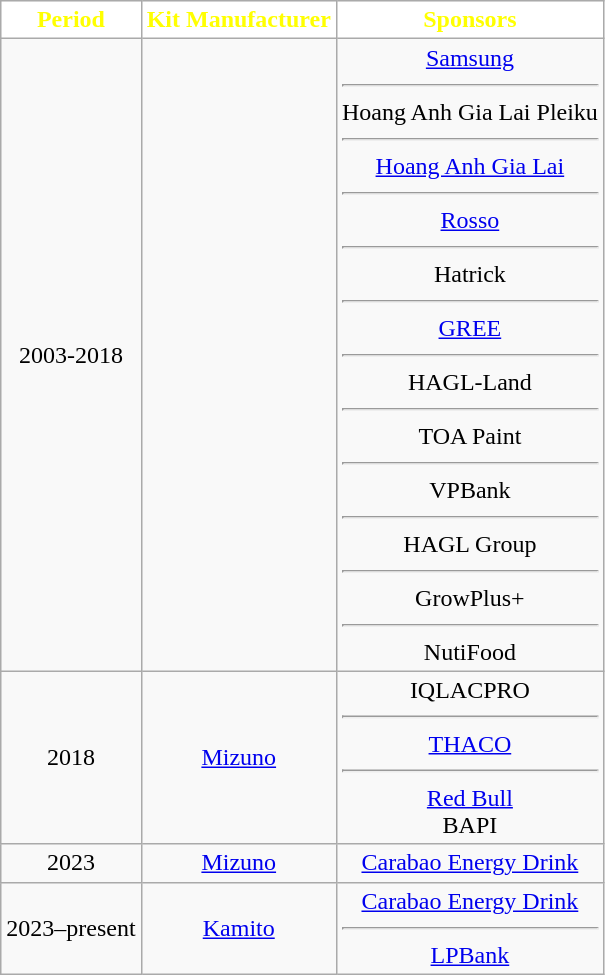<table class="wikitable" style="text-align: center">
<tr>
<th style="background:white; color:Yellow;">Period</th>
<th style="background:white; color:Yellow;">Kit Manufacturer</th>
<th style="background:white; color:Yellow;">Sponsors</th>
</tr>
<tr>
<td>2003-2018</td>
<td></td>
<td><a href='#'>Samsung</a><hr> Hoang Anh Gia Lai Pleiku <hr><a href='#'>Hoang Anh Gia Lai</a> <hr> <a href='#'>Rosso</a> <hr> Hatrick <hr> <a href='#'>GREE</a> <hr> HAGL-Land <hr> TOA Paint <hr> VPBank <hr> HAGL Group <hr> GrowPlus+ <hr> NutiFood</td>
</tr>
<tr>
<td>2018</td>
<td> <a href='#'>Mizuno</a></td>
<td>IQLACPRO <hr> <a href='#'>THACO</a> <hr> <a href='#'>Red Bull</a><br>BAPI<br></td>
</tr>
<tr>
<td>2023</td>
<td> <a href='#'>Mizuno</a></td>
<td><a href='#'>Carabao Energy Drink</a></td>
</tr>
<tr>
<td>2023–present</td>
<td> <a href='#'>Kamito</a></td>
<td><a href='#'>Carabao Energy Drink</a> <hr> <a href='#'>LPBank</a></td>
</tr>
</table>
